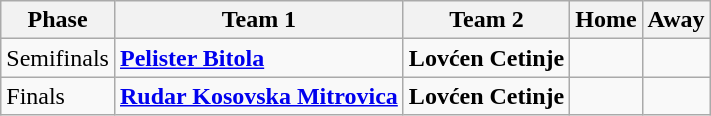<table class="wikitable">
<tr>
<th>Phase</th>
<th>Team 1</th>
<th>Team 2</th>
<th>Home</th>
<th>Away</th>
</tr>
<tr>
<td>Semifinals</td>
<td><strong><a href='#'>Pelister Bitola</a></strong></td>
<td><strong>Lovćen Cetinje</strong></td>
<td></td>
<td></td>
</tr>
<tr>
<td>Finals</td>
<td><strong><a href='#'>Rudar Kosovska Mitrovica</a></strong></td>
<td><strong>Lovćen Cetinje</strong></td>
<td></td>
<td></td>
</tr>
</table>
